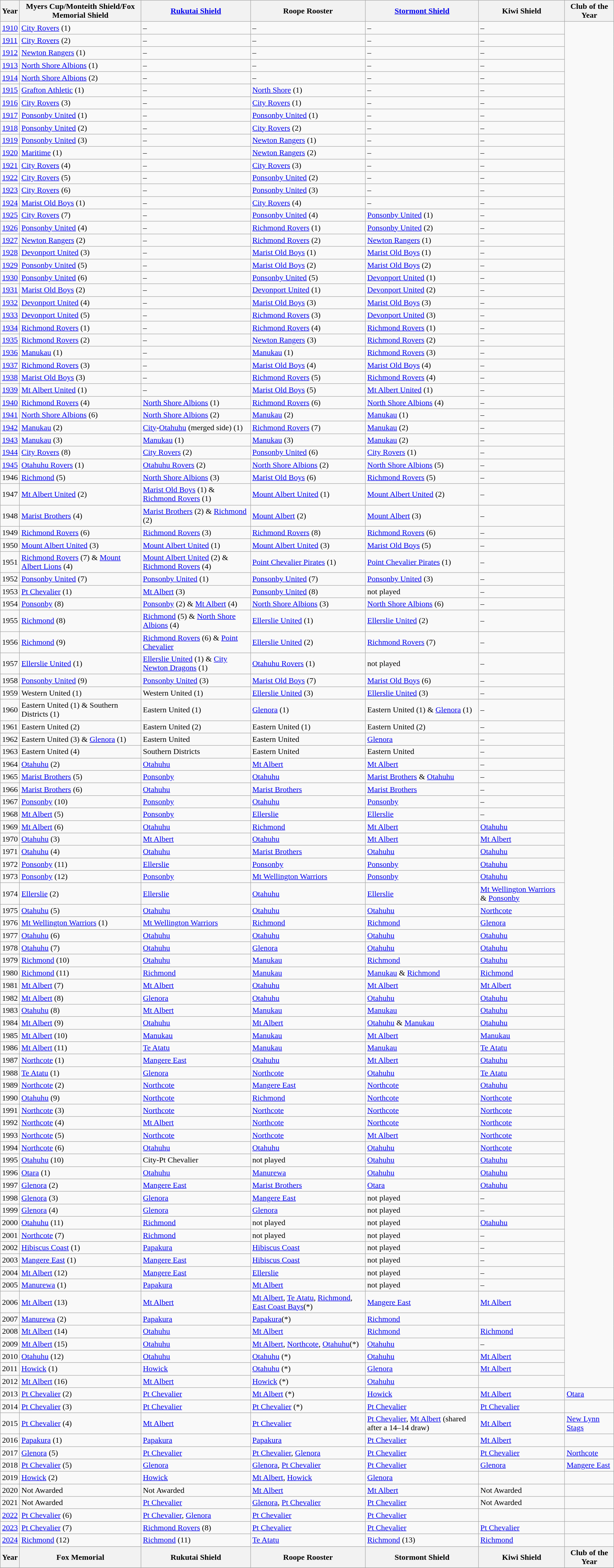<table class="wikitable">
<tr>
<th>Year</th>
<th>Myers Cup/Monteith Shield/Fox Memorial Shield</th>
<th><a href='#'>Rukutai Shield</a></th>
<th>Roope Rooster</th>
<th><a href='#'>Stormont Shield</a></th>
<th>Kiwi Shield</th>
<th>Club of the Year</th>
</tr>
<tr>
<td><a href='#'>1910</a></td>
<td><a href='#'>City Rovers</a> (1) </td>
<td>–</td>
<td>–</td>
<td>–</td>
<td>–</td>
</tr>
<tr>
<td><a href='#'>1911</a></td>
<td><a href='#'>City Rovers</a> (2) </td>
<td>–</td>
<td>–</td>
<td>–</td>
<td>–</td>
</tr>
<tr>
<td><a href='#'>1912</a></td>
<td><a href='#'>Newton Rangers</a> (1) </td>
<td>–</td>
<td>–</td>
<td>–</td>
<td>–</td>
</tr>
<tr>
<td><a href='#'>1913</a></td>
<td><a href='#'>North Shore Albions</a> (1) </td>
<td>–</td>
<td>–</td>
<td>–</td>
<td>–</td>
</tr>
<tr>
<td><a href='#'>1914</a></td>
<td><a href='#'>North Shore Albions</a> (2) </td>
<td>–</td>
<td>–</td>
<td>–</td>
<td>–</td>
</tr>
<tr>
<td><a href='#'>1915</a></td>
<td><a href='#'>Grafton Athletic</a> (1) </td>
<td>–</td>
<td><a href='#'>North Shore</a> (1) </td>
<td>–</td>
<td>–</td>
</tr>
<tr>
<td><a href='#'>1916</a></td>
<td><a href='#'>City Rovers</a> (3) </td>
<td>–</td>
<td><a href='#'>City Rovers</a> (1) </td>
<td>–</td>
<td>–</td>
</tr>
<tr>
<td><a href='#'>1917</a></td>
<td><a href='#'>Ponsonby United</a> (1) </td>
<td>–</td>
<td><a href='#'>Ponsonby United</a> (1) </td>
<td>–</td>
<td>–</td>
</tr>
<tr>
<td><a href='#'>1918</a></td>
<td><a href='#'>Ponsonby United</a> (2) </td>
<td>–</td>
<td><a href='#'>City Rovers</a> (2) </td>
<td>–</td>
<td>–</td>
</tr>
<tr>
<td><a href='#'>1919</a></td>
<td><a href='#'>Ponsonby United</a> (3) </td>
<td>–</td>
<td><a href='#'>Newton Rangers</a> (1) </td>
<td>–</td>
<td>–</td>
</tr>
<tr>
<td><a href='#'>1920</a></td>
<td><a href='#'>Maritime</a> (1) </td>
<td>–</td>
<td><a href='#'>Newton Rangers</a> (2) </td>
<td>–</td>
<td>–</td>
</tr>
<tr>
<td><a href='#'>1921</a></td>
<td><a href='#'>City Rovers</a> (4) </td>
<td>–</td>
<td><a href='#'>City Rovers</a> (3) </td>
<td>–</td>
<td>–</td>
</tr>
<tr>
<td><a href='#'>1922</a></td>
<td><a href='#'>City Rovers</a> (5) </td>
<td>–</td>
<td><a href='#'>Ponsonby United</a> (2) </td>
<td>–</td>
<td>–</td>
</tr>
<tr>
<td><a href='#'>1923</a></td>
<td><a href='#'>City Rovers</a> (6) </td>
<td>–</td>
<td><a href='#'>Ponsonby United</a> (3) </td>
<td>–</td>
<td>–</td>
</tr>
<tr>
<td><a href='#'>1924</a></td>
<td><a href='#'>Marist Old Boys</a> (1) </td>
<td>–</td>
<td><a href='#'>City Rovers</a> (4) </td>
<td>–</td>
<td>–</td>
</tr>
<tr>
<td><a href='#'>1925</a></td>
<td><a href='#'>City Rovers</a> (7) </td>
<td>–</td>
<td><a href='#'>Ponsonby United</a> (4) </td>
<td><a href='#'>Ponsonby United</a> (1) </td>
<td>–</td>
</tr>
<tr>
<td><a href='#'>1926</a></td>
<td><a href='#'>Ponsonby United</a> (4) </td>
<td>–</td>
<td><a href='#'>Richmond Rovers</a> (1) </td>
<td><a href='#'>Ponsonby United</a> (2) </td>
<td>–</td>
</tr>
<tr>
<td><a href='#'>1927</a></td>
<td><a href='#'>Newton Rangers</a> (2) </td>
<td>–</td>
<td><a href='#'>Richmond Rovers</a> (2) </td>
<td><a href='#'>Newton Rangers</a> (1) </td>
<td>–</td>
</tr>
<tr>
<td><a href='#'>1928</a></td>
<td><a href='#'>Devonport United</a> (3) </td>
<td>–</td>
<td><a href='#'>Marist Old Boys</a> (1) </td>
<td><a href='#'>Marist Old Boys</a> (1) </td>
<td>–</td>
</tr>
<tr>
<td><a href='#'>1929</a></td>
<td><a href='#'>Ponsonby United</a> (5) </td>
<td>–</td>
<td><a href='#'>Marist Old Boys</a> (2) </td>
<td><a href='#'>Marist Old Boys</a> (2) </td>
<td>–</td>
</tr>
<tr>
<td><a href='#'>1930</a></td>
<td><a href='#'>Ponsonby United</a> (6) </td>
<td>–</td>
<td><a href='#'>Ponsonby United</a> (5) </td>
<td><a href='#'>Devonport United</a> (1) </td>
<td>–</td>
</tr>
<tr>
<td><a href='#'>1931</a></td>
<td><a href='#'>Marist Old Boys</a> (2) </td>
<td>–</td>
<td><a href='#'>Devonport United</a> (1) </td>
<td><a href='#'>Devonport United</a> (2) </td>
<td>–</td>
</tr>
<tr>
<td><a href='#'>1932</a></td>
<td><a href='#'>Devonport United</a> (4) </td>
<td>–</td>
<td><a href='#'>Marist Old Boys</a> (3) </td>
<td><a href='#'>Marist Old Boys</a> (3) </td>
<td>–</td>
</tr>
<tr>
<td><a href='#'>1933</a></td>
<td><a href='#'>Devonport United</a> (5) </td>
<td>–</td>
<td><a href='#'>Richmond Rovers</a> (3) </td>
<td><a href='#'>Devonport United</a> (3) </td>
<td>–</td>
</tr>
<tr>
<td><a href='#'>1934</a></td>
<td><a href='#'>Richmond Rovers</a> (1) </td>
<td>–</td>
<td><a href='#'>Richmond Rovers</a> (4) </td>
<td><a href='#'>Richmond Rovers</a> (1) </td>
<td>–</td>
</tr>
<tr>
<td><a href='#'>1935</a></td>
<td><a href='#'>Richmond Rovers</a> (2)</td>
<td>–</td>
<td><a href='#'>Newton Rangers</a> (3)</td>
<td><a href='#'>Richmond Rovers</a> (2)</td>
<td>–</td>
</tr>
<tr>
<td><a href='#'>1936</a></td>
<td><a href='#'>Manukau</a> (1) </td>
<td>–</td>
<td><a href='#'>Manukau</a> (1) </td>
<td><a href='#'>Richmond Rovers</a> (3) </td>
<td>–</td>
</tr>
<tr>
<td><a href='#'>1937</a></td>
<td><a href='#'>Richmond Rovers</a> (3) </td>
<td>–</td>
<td><a href='#'>Marist Old Boys</a> (4) </td>
<td><a href='#'>Marist Old Boys</a> (4) </td>
<td>–</td>
</tr>
<tr>
<td><a href='#'>1938</a></td>
<td><a href='#'>Marist Old Boys</a> (3) </td>
<td>–</td>
<td><a href='#'>Richmond Rovers</a> (5) </td>
<td><a href='#'>Richmond Rovers</a> (4) </td>
<td>–</td>
</tr>
<tr>
<td><a href='#'>1939</a></td>
<td><a href='#'>Mt Albert United</a> (1) </td>
<td>–</td>
<td><a href='#'>Marist Old Boys</a> (5) </td>
<td><a href='#'>Mt Albert United</a> (1) </td>
<td>–</td>
</tr>
<tr>
<td><a href='#'>1940</a></td>
<td><a href='#'>Richmond Rovers</a> (4) </td>
<td><a href='#'>North Shore Albions</a> (1) </td>
<td><a href='#'>Richmond Rovers</a> (6) </td>
<td><a href='#'>North Shore Albions</a> (4) </td>
<td>–</td>
</tr>
<tr>
<td><a href='#'>1941</a></td>
<td><a href='#'>North Shore Albions</a> (6)</td>
<td><a href='#'>North Shore Albions</a> (2)</td>
<td><a href='#'>Manukau</a> (2) </td>
<td><a href='#'>Manukau</a> (1) </td>
<td>–</td>
</tr>
<tr>
<td><a href='#'>1942</a></td>
<td><a href='#'>Manukau</a> (2) </td>
<td><a href='#'>City</a>-<a href='#'>Otahuhu</a> (merged side) (1) </td>
<td><a href='#'>Richmond Rovers</a> (7) </td>
<td><a href='#'>Manukau</a> (2) </td>
<td>–</td>
</tr>
<tr>
<td><a href='#'>1943</a></td>
<td><a href='#'>Manukau</a> (3) </td>
<td><a href='#'>Manukau</a> (1) </td>
<td><a href='#'>Manukau</a> (3) </td>
<td><a href='#'>Manukau</a> (2) </td>
<td>–</td>
</tr>
<tr>
<td><a href='#'>1944</a></td>
<td><a href='#'>City Rovers</a> (8)</td>
<td><a href='#'>City Rovers</a> (2)</td>
<td><a href='#'>Ponsonby United</a> (6)</td>
<td><a href='#'>City Rovers</a> (1)</td>
<td>–</td>
</tr>
<tr>
<td><a href='#'>1945</a></td>
<td><a href='#'>Otahuhu Rovers</a> (1)</td>
<td><a href='#'>Otahuhu Rovers</a> (2)</td>
<td><a href='#'>North Shore Albions</a> (2)</td>
<td><a href='#'>North Shore Albions</a> (5)</td>
<td>–</td>
</tr>
<tr>
<td>1946</td>
<td><a href='#'>Richmond</a> (5)</td>
<td><a href='#'>North Shore Albions</a> (3)</td>
<td><a href='#'>Marist Old Boys</a> (6)</td>
<td><a href='#'>Richmond Rovers</a> (5)</td>
<td>–</td>
</tr>
<tr>
<td>1947</td>
<td><a href='#'>Mt Albert United</a> (2)</td>
<td><a href='#'>Marist Old Boys</a> (1) & <a href='#'>Richmond Rovers</a> (1)</td>
<td><a href='#'>Mount Albert United</a> (1)</td>
<td><a href='#'>Mount Albert United</a> (2)</td>
<td>–</td>
</tr>
<tr>
<td>1948</td>
<td><a href='#'>Marist Brothers</a> (4)</td>
<td><a href='#'>Marist Brothers</a> (2) & <a href='#'>Richmond</a> (2)</td>
<td><a href='#'>Mount Albert</a> (2)</td>
<td><a href='#'>Mount Albert</a> (3)</td>
<td>–</td>
</tr>
<tr>
<td>1949</td>
<td><a href='#'>Richmond Rovers</a> (6)</td>
<td><a href='#'>Richmond Rovers</a> (3)</td>
<td><a href='#'>Richmond Rovers</a> (8)</td>
<td><a href='#'>Richmond Rovers</a> (6)</td>
<td>–</td>
</tr>
<tr>
<td>1950</td>
<td><a href='#'>Mount Albert United</a> (3)</td>
<td><a href='#'>Mount Albert United</a> (1)</td>
<td><a href='#'>Mount Albert United</a> (3)</td>
<td><a href='#'>Marist Old Boys</a> (5)</td>
<td>–</td>
</tr>
<tr>
<td>1951</td>
<td><a href='#'>Richmond Rovers</a> (7) & <a href='#'>Mount Albert Lions</a> (4)</td>
<td><a href='#'>Mount Albert United</a> (2) & <a href='#'>Richmond Rovers</a> (4)</td>
<td><a href='#'>Point Chevalier Pirates</a> (1)</td>
<td><a href='#'>Point Chevalier Pirates</a> (1)</td>
<td>–</td>
</tr>
<tr>
<td>1952</td>
<td><a href='#'>Ponsonby United</a> (7)</td>
<td><a href='#'>Ponsonby United</a> (1)</td>
<td><a href='#'>Ponsonby United</a> (7)</td>
<td><a href='#'>Ponsonby United</a> (3)</td>
<td>–</td>
</tr>
<tr>
<td>1953</td>
<td><a href='#'>Pt Chevalier</a> (1)</td>
<td><a href='#'>Mt Albert</a> (3)</td>
<td><a href='#'>Ponsonby United</a> (8)</td>
<td>not played</td>
<td>–</td>
</tr>
<tr>
<td>1954</td>
<td><a href='#'>Ponsonby</a> (8)</td>
<td><a href='#'>Ponsonby</a> (2) & <a href='#'>Mt Albert</a> (4)</td>
<td><a href='#'>North Shore Albions</a> (3)</td>
<td><a href='#'>North Shore Albions</a> (6)</td>
<td>–</td>
</tr>
<tr>
<td>1955</td>
<td><a href='#'>Richmond</a> (8)</td>
<td><a href='#'>Richmond</a> (5) & <a href='#'>North Shore Albions</a> (4)</td>
<td><a href='#'>Ellerslie United</a> (1)</td>
<td><a href='#'>Ellerslie United</a> (2)</td>
<td>–</td>
</tr>
<tr>
<td>1956</td>
<td><a href='#'>Richmond</a> (9)</td>
<td><a href='#'>Richmond Rovers</a> (6) & <a href='#'>Point Chevalier</a></td>
<td><a href='#'>Ellerslie United</a> (2)</td>
<td><a href='#'>Richmond Rovers</a> (7)</td>
<td>–</td>
</tr>
<tr>
<td>1957</td>
<td><a href='#'>Ellerslie United</a> (1)</td>
<td><a href='#'>Ellerslie United</a> (1) & <a href='#'>City Newton Dragons</a> (1)</td>
<td><a href='#'>Otahuhu Rovers</a> (1)</td>
<td>not played</td>
<td>–</td>
</tr>
<tr>
<td>1958</td>
<td><a href='#'>Ponsonby United</a> (9)</td>
<td><a href='#'>Ponsonby United</a> (3)</td>
<td><a href='#'>Marist Old Boys</a> (7)</td>
<td><a href='#'>Marist Old Boys</a> (6)</td>
<td>–</td>
</tr>
<tr>
<td>1959</td>
<td>Western United (1)</td>
<td>Western United (1)</td>
<td><a href='#'>Ellerslie United</a> (3)</td>
<td><a href='#'>Ellerslie United</a> (3)</td>
<td>–</td>
</tr>
<tr>
<td>1960</td>
<td>Eastern United (1) & Southern Districts (1)</td>
<td>Eastern United (1)</td>
<td><a href='#'>Glenora</a> (1)</td>
<td>Eastern United (1) & <a href='#'>Glenora</a> (1)</td>
<td>–</td>
</tr>
<tr>
<td>1961</td>
<td>Eastern United (2)</td>
<td>Eastern United (2)</td>
<td>Eastern United (1)</td>
<td>Eastern United (2)</td>
<td>–</td>
</tr>
<tr>
<td>1962</td>
<td>Eastern United (3) & <a href='#'>Glenora</a> (1)</td>
<td>Eastern United</td>
<td>Eastern United</td>
<td><a href='#'>Glenora</a></td>
<td>–</td>
</tr>
<tr>
<td>1963</td>
<td>Eastern United (4)</td>
<td>Southern Districts</td>
<td>Eastern United</td>
<td>Eastern United</td>
<td>–</td>
</tr>
<tr>
<td>1964</td>
<td><a href='#'>Otahuhu</a> (2)</td>
<td><a href='#'>Otahuhu</a></td>
<td><a href='#'>Mt Albert</a></td>
<td><a href='#'>Mt Albert</a></td>
<td>–</td>
</tr>
<tr>
<td>1965</td>
<td><a href='#'>Marist Brothers</a> (5)</td>
<td><a href='#'>Ponsonby</a></td>
<td><a href='#'>Otahuhu</a></td>
<td><a href='#'>Marist Brothers</a> & <a href='#'>Otahuhu</a></td>
<td>–</td>
</tr>
<tr>
<td>1966</td>
<td><a href='#'>Marist Brothers</a> (6)</td>
<td><a href='#'>Otahuhu</a></td>
<td><a href='#'>Marist Brothers</a></td>
<td><a href='#'>Marist Brothers</a></td>
<td>–</td>
</tr>
<tr>
<td>1967</td>
<td><a href='#'>Ponsonby</a> (10)</td>
<td><a href='#'>Ponsonby</a></td>
<td><a href='#'>Otahuhu</a></td>
<td><a href='#'>Ponsonby</a></td>
<td>–</td>
</tr>
<tr>
<td>1968</td>
<td><a href='#'>Mt Albert</a> (5)</td>
<td><a href='#'>Ponsonby</a></td>
<td><a href='#'>Ellerslie</a></td>
<td><a href='#'>Ellerslie</a></td>
<td>–</td>
</tr>
<tr>
<td>1969</td>
<td><a href='#'>Mt Albert</a> (6)</td>
<td><a href='#'>Otahuhu</a></td>
<td><a href='#'>Richmond</a></td>
<td><a href='#'>Mt Albert</a></td>
<td><a href='#'>Otahuhu</a></td>
</tr>
<tr>
<td>1970</td>
<td><a href='#'>Otahuhu</a> (3)</td>
<td><a href='#'>Mt Albert</a></td>
<td><a href='#'>Otahuhu</a></td>
<td><a href='#'>Mt Albert</a></td>
<td><a href='#'>Mt Albert</a></td>
</tr>
<tr>
<td>1971</td>
<td><a href='#'>Otahuhu</a> (4)</td>
<td><a href='#'>Otahuhu</a></td>
<td><a href='#'>Marist Brothers</a></td>
<td><a href='#'>Otahuhu</a></td>
<td><a href='#'>Otahuhu</a></td>
</tr>
<tr>
<td>1972</td>
<td><a href='#'>Ponsonby</a> (11)</td>
<td><a href='#'>Ellerslie</a></td>
<td><a href='#'>Ponsonby</a></td>
<td><a href='#'>Ponsonby</a></td>
<td><a href='#'>Otahuhu</a></td>
</tr>
<tr>
<td>1973</td>
<td><a href='#'>Ponsonby</a> (12)</td>
<td><a href='#'>Ponsonby</a></td>
<td><a href='#'>Mt Wellington Warriors</a></td>
<td><a href='#'>Ponsonby</a></td>
<td><a href='#'>Otahuhu</a></td>
</tr>
<tr>
<td>1974</td>
<td><a href='#'>Ellerslie</a> (2)</td>
<td><a href='#'>Ellerslie</a></td>
<td><a href='#'>Otahuhu</a></td>
<td><a href='#'>Ellerslie</a></td>
<td><a href='#'>Mt Wellington Warriors</a> & <a href='#'>Ponsonby</a></td>
</tr>
<tr>
<td>1975</td>
<td><a href='#'>Otahuhu</a> (5)</td>
<td><a href='#'>Otahuhu</a></td>
<td><a href='#'>Otahuhu</a></td>
<td><a href='#'>Otahuhu</a></td>
<td><a href='#'>Northcote</a></td>
</tr>
<tr>
<td>1976</td>
<td><a href='#'>Mt Wellington Warriors</a> (1)</td>
<td><a href='#'>Mt Wellington Warriors</a></td>
<td><a href='#'>Richmond</a></td>
<td><a href='#'>Richmond</a></td>
<td><a href='#'>Glenora</a></td>
</tr>
<tr>
<td>1977</td>
<td><a href='#'>Otahuhu</a> (6)</td>
<td><a href='#'>Otahuhu</a></td>
<td><a href='#'>Otahuhu</a></td>
<td><a href='#'>Otahuhu</a></td>
<td><a href='#'>Otahuhu</a></td>
</tr>
<tr>
<td>1978</td>
<td><a href='#'>Otahuhu</a> (7)</td>
<td><a href='#'>Otahuhu</a></td>
<td><a href='#'>Glenora</a></td>
<td><a href='#'>Otahuhu</a></td>
<td><a href='#'>Otahuhu</a></td>
</tr>
<tr>
<td>1979</td>
<td><a href='#'>Richmond</a> (10)</td>
<td><a href='#'>Otahuhu</a></td>
<td><a href='#'>Manukau</a></td>
<td><a href='#'>Richmond</a></td>
<td><a href='#'>Otahuhu</a></td>
</tr>
<tr>
<td>1980</td>
<td><a href='#'>Richmond</a> (11)</td>
<td><a href='#'>Richmond</a></td>
<td><a href='#'>Manukau</a></td>
<td><a href='#'>Manukau</a> & <a href='#'>Richmond</a></td>
<td><a href='#'>Richmond</a></td>
</tr>
<tr>
<td>1981</td>
<td><a href='#'>Mt Albert</a> (7)</td>
<td><a href='#'>Mt Albert</a></td>
<td><a href='#'>Otahuhu</a></td>
<td><a href='#'>Mt Albert</a></td>
<td><a href='#'>Mt Albert</a></td>
</tr>
<tr>
<td>1982</td>
<td><a href='#'>Mt Albert</a> (8)</td>
<td><a href='#'>Glenora</a></td>
<td><a href='#'>Otahuhu</a></td>
<td><a href='#'>Otahuhu</a></td>
<td><a href='#'>Otahuhu</a></td>
</tr>
<tr>
<td>1983</td>
<td><a href='#'>Otahuhu</a> (8)</td>
<td><a href='#'>Mt Albert</a></td>
<td><a href='#'>Manukau</a></td>
<td><a href='#'>Manukau</a></td>
<td><a href='#'>Otahuhu</a></td>
</tr>
<tr>
<td>1984</td>
<td><a href='#'>Mt Albert</a> (9)</td>
<td><a href='#'>Otahuhu</a></td>
<td><a href='#'>Mt Albert</a></td>
<td><a href='#'>Otahuhu</a> & <a href='#'>Manukau</a></td>
<td><a href='#'>Otahuhu</a></td>
</tr>
<tr>
<td>1985</td>
<td><a href='#'>Mt Albert</a> (10)</td>
<td><a href='#'>Manukau</a></td>
<td><a href='#'>Manukau</a></td>
<td><a href='#'>Mt Albert</a></td>
<td><a href='#'>Manukau</a></td>
</tr>
<tr>
<td>1986</td>
<td><a href='#'>Mt Albert</a> (11)</td>
<td><a href='#'>Te Atatu</a></td>
<td><a href='#'>Manukau</a></td>
<td><a href='#'>Manukau</a></td>
<td><a href='#'>Te Atatu</a></td>
</tr>
<tr>
<td>1987</td>
<td><a href='#'>Northcote</a> (1)</td>
<td><a href='#'>Mangere East</a></td>
<td><a href='#'>Otahuhu</a></td>
<td><a href='#'>Mt Albert</a></td>
<td><a href='#'>Otahuhu</a></td>
</tr>
<tr>
<td>1988</td>
<td><a href='#'>Te Atatu</a> (1)</td>
<td><a href='#'>Glenora</a></td>
<td><a href='#'>Northcote</a></td>
<td><a href='#'>Otahuhu</a></td>
<td><a href='#'>Te Atatu</a></td>
</tr>
<tr>
<td>1989</td>
<td><a href='#'>Northcote</a> (2)</td>
<td><a href='#'>Northcote</a></td>
<td><a href='#'>Mangere East</a></td>
<td><a href='#'>Northcote</a></td>
<td><a href='#'>Otahuhu</a></td>
</tr>
<tr>
<td>1990</td>
<td><a href='#'>Otahuhu</a> (9)</td>
<td><a href='#'>Northcote</a></td>
<td><a href='#'>Richmond</a></td>
<td><a href='#'>Northcote</a></td>
<td><a href='#'>Northcote</a></td>
</tr>
<tr>
<td>1991</td>
<td><a href='#'>Northcote</a> (3)</td>
<td><a href='#'>Northcote</a></td>
<td><a href='#'>Northcote</a></td>
<td><a href='#'>Northcote</a></td>
<td><a href='#'>Northcote</a></td>
</tr>
<tr>
<td>1992</td>
<td><a href='#'>Northcote</a> (4)</td>
<td><a href='#'>Mt Albert</a></td>
<td><a href='#'>Northcote</a></td>
<td><a href='#'>Northcote</a></td>
<td><a href='#'>Northcote</a></td>
</tr>
<tr>
<td>1993</td>
<td><a href='#'>Northcote</a> (5)</td>
<td><a href='#'>Northcote</a></td>
<td><a href='#'>Northcote</a></td>
<td><a href='#'>Mt Albert</a></td>
<td><a href='#'>Northcote</a></td>
</tr>
<tr>
<td>1994</td>
<td><a href='#'>Northcote</a> (6)</td>
<td><a href='#'>Otahuhu</a></td>
<td><a href='#'>Otahuhu</a></td>
<td><a href='#'>Otahuhu</a></td>
<td><a href='#'>Northcote</a></td>
</tr>
<tr>
<td>1995</td>
<td><a href='#'>Otahuhu</a> (10)</td>
<td>City-Pt Chevalier</td>
<td>not played</td>
<td><a href='#'>Otahuhu</a></td>
<td><a href='#'>Otahuhu</a></td>
</tr>
<tr>
<td>1996</td>
<td><a href='#'>Otara</a> (1)</td>
<td><a href='#'>Otahuhu</a></td>
<td><a href='#'>Manurewa</a></td>
<td><a href='#'>Otahuhu</a></td>
<td><a href='#'>Otahuhu</a></td>
</tr>
<tr>
<td>1997</td>
<td><a href='#'>Glenora</a> (2)</td>
<td><a href='#'>Mangere East</a></td>
<td><a href='#'>Marist Brothers</a></td>
<td><a href='#'>Otara</a></td>
<td><a href='#'>Otahuhu</a></td>
</tr>
<tr>
<td>1998</td>
<td><a href='#'>Glenora</a> (3)</td>
<td><a href='#'>Glenora</a></td>
<td><a href='#'>Mangere East</a></td>
<td>not played</td>
<td>–</td>
</tr>
<tr>
<td>1999</td>
<td><a href='#'>Glenora</a> (4)</td>
<td><a href='#'>Glenora</a></td>
<td><a href='#'>Glenora</a></td>
<td>not played</td>
<td>–</td>
</tr>
<tr>
<td>2000</td>
<td><a href='#'>Otahuhu</a> (11)</td>
<td><a href='#'>Richmond</a></td>
<td>not played</td>
<td>not played</td>
<td><a href='#'>Otahuhu</a></td>
</tr>
<tr>
<td>2001</td>
<td><a href='#'>Northcote</a> (7)</td>
<td><a href='#'>Richmond</a></td>
<td>not played</td>
<td>not played</td>
<td>–</td>
</tr>
<tr>
<td>2002</td>
<td><a href='#'>Hibiscus Coast</a> (1)</td>
<td><a href='#'>Papakura</a></td>
<td><a href='#'>Hibiscus Coast</a></td>
<td>not played</td>
<td>–</td>
</tr>
<tr>
<td>2003</td>
<td><a href='#'>Mangere East</a> (1)</td>
<td><a href='#'>Mangere East</a></td>
<td><a href='#'>Hibiscus Coast</a></td>
<td>not played</td>
<td>–</td>
</tr>
<tr>
<td>2004</td>
<td><a href='#'>Mt Albert</a> (12)</td>
<td><a href='#'>Mangere East</a></td>
<td><a href='#'>Ellerslie</a></td>
<td>not played</td>
<td>–</td>
</tr>
<tr>
<td>2005</td>
<td><a href='#'>Manurewa</a> (1)</td>
<td><a href='#'>Papakura</a></td>
<td><a href='#'>Mt Albert</a></td>
<td>not played</td>
<td>–</td>
</tr>
<tr>
<td>2006</td>
<td><a href='#'>Mt Albert</a> (13)</td>
<td><a href='#'>Mt Albert</a></td>
<td><a href='#'>Mt Albert</a>, <a href='#'>Te Atatu</a>, <a href='#'>Richmond</a>, <a href='#'>East Coast Bays</a>(*)</td>
<td><a href='#'>Mangere East</a></td>
<td><a href='#'>Mt Albert</a></td>
</tr>
<tr>
<td>2007</td>
<td><a href='#'>Manurewa</a> (2)</td>
<td><a href='#'>Papakura</a></td>
<td><a href='#'>Papakura</a>(*)</td>
<td><a href='#'>Richmond</a></td>
<td></td>
</tr>
<tr>
<td>2008</td>
<td><a href='#'>Mt Albert</a> (14)</td>
<td><a href='#'>Otahuhu</a></td>
<td><a href='#'>Mt Albert</a></td>
<td><a href='#'>Richmond</a></td>
<td><a href='#'>Richmond</a></td>
</tr>
<tr>
<td>2009</td>
<td><a href='#'>Mt Albert</a> (15)</td>
<td><a href='#'>Otahuhu</a></td>
<td><a href='#'>Mt Albert</a>, <a href='#'>Northcote</a>, <a href='#'>Otahuhu</a>(*)</td>
<td><a href='#'>Otahuhu</a></td>
<td>–</td>
</tr>
<tr>
<td>2010</td>
<td><a href='#'>Otahuhu</a> (12)</td>
<td><a href='#'>Otahuhu</a></td>
<td><a href='#'>Otahuhu</a> (*)</td>
<td><a href='#'>Otahuhu</a></td>
<td><a href='#'>Mt Albert</a></td>
</tr>
<tr>
<td>2011</td>
<td><a href='#'>Howick</a> (1)</td>
<td><a href='#'>Howick</a></td>
<td><a href='#'>Otahuhu</a> (*)</td>
<td><a href='#'>Glenora</a></td>
<td><a href='#'>Mt Albert</a></td>
</tr>
<tr>
<td>2012</td>
<td><a href='#'>Mt Albert</a> (16)</td>
<td><a href='#'>Mt Albert</a></td>
<td><a href='#'>Howick</a> (*)</td>
<td><a href='#'>Otahuhu</a></td>
<td></td>
</tr>
<tr>
<td>2013</td>
<td><a href='#'>Pt Chevalier</a> (2)</td>
<td><a href='#'>Pt Chevalier</a></td>
<td><a href='#'>Mt Albert</a> (*)</td>
<td><a href='#'>Howick</a></td>
<td><a href='#'>Mt Albert</a></td>
<td><a href='#'>Otara</a></td>
</tr>
<tr>
<td>2014</td>
<td><a href='#'>Pt Chevalier</a> (3)</td>
<td><a href='#'>Pt Chevalier</a></td>
<td><a href='#'>Pt Chevalier</a> (*)</td>
<td><a href='#'>Pt Chevalier</a></td>
<td><a href='#'>Pt Chevalier</a></td>
</tr>
<tr>
<td>2015</td>
<td><a href='#'>Pt Chevalier</a> (4)</td>
<td><a href='#'>Mt Albert</a></td>
<td><a href='#'>Pt Chevalier</a></td>
<td><a href='#'>Pt Chevalier</a>, <a href='#'>Mt Albert</a> (shared after a 14–14 draw)</td>
<td><a href='#'>Mt Albert</a></td>
<td><a href='#'>New Lynn Stags</a></td>
</tr>
<tr>
<td>2016</td>
<td><a href='#'>Papakura</a> (1)</td>
<td><a href='#'>Papakura</a></td>
<td><a href='#'>Papakura</a></td>
<td><a href='#'>Pt Chevalier</a></td>
<td><a href='#'>Mt Albert</a></td>
</tr>
<tr>
<td>2017</td>
<td><a href='#'>Glenora</a> (5)</td>
<td><a href='#'>Pt Chevalier</a></td>
<td><a href='#'>Pt Chevalier</a>, <a href='#'>Glenora</a></td>
<td><a href='#'>Pt Chevalier</a></td>
<td><a href='#'>Pt Chevalier</a></td>
<td><a href='#'>Northcote</a></td>
</tr>
<tr>
<td>2018</td>
<td><a href='#'>Pt Chevalier</a> (5)</td>
<td><a href='#'>Glenora</a></td>
<td><a href='#'>Glenora</a>, <a href='#'>Pt Chevalier</a></td>
<td><a href='#'>Pt Chevalier</a></td>
<td><a href='#'>Glenora</a></td>
<td><a href='#'>Mangere East</a></td>
</tr>
<tr>
<td>2019</td>
<td><a href='#'>Howick</a> (2)</td>
<td><a href='#'>Howick</a></td>
<td><a href='#'>Mt Albert</a>, <a href='#'>Howick</a></td>
<td><a href='#'>Glenora</a></td>
<td></td>
<td></td>
</tr>
<tr>
<td>2020</td>
<td>Not Awarded</td>
<td>Not Awarded</td>
<td><a href='#'>Mt Albert</a></td>
<td><a href='#'>Mt Albert</a></td>
<td>Not Awarded</td>
<td></td>
</tr>
<tr>
<td>2021</td>
<td>Not Awarded</td>
<td><a href='#'>Pt Chevalier</a></td>
<td><a href='#'>Glenora</a>, <a href='#'>Pt Chevalier</a></td>
<td><a href='#'>Pt Chevalier</a></td>
<td>Not Awarded</td>
<td></td>
</tr>
<tr>
<td><a href='#'>2022</a></td>
<td><a href='#'>Pt Chevalier</a> (6) </td>
<td><a href='#'>Pt Chevalier</a>, <a href='#'>Glenora</a></td>
<td><a href='#'>Pt Chevalier</a></td>
<td><a href='#'>Pt Chevalier</a></td>
<td></td>
<td></td>
</tr>
<tr>
<td><a href='#'>2023</a></td>
<td><a href='#'>Pt Chevalier</a> (7) </td>
<td><a href='#'>Richmond Rovers</a> (8)</td>
<td><a href='#'>Pt Chevalier</a></td>
<td><a href='#'>Pt Chevalier</a></td>
<td><a href='#'>Pt Chevalier</a></td>
<td></td>
</tr>
<tr>
<td><a href='#'>2024</a></td>
<td><a href='#'>Richmond</a> (12)</td>
<td><a href='#'>Richmond</a> (11)</td>
<td><a href='#'>Te Atatu</a></td>
<td><a href='#'>Richmond</a> (13)</td>
<td><a href='#'>Richmond</a></td>
<td></td>
</tr>
<tr>
<th>Year</th>
<th>Fox Memorial</th>
<th>Rukutai Shield</th>
<th>Roope Rooster</th>
<th>Stormont Shield</th>
<th>Kiwi Shield</th>
<th>Club of the Year</th>
</tr>
<tr>
</tr>
</table>
